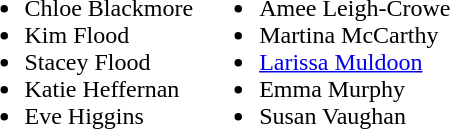<table>
<tr style="vertical-align:top">
<td><br><ul><li>Chloe Blackmore</li><li>Kim Flood</li><li>Stacey Flood</li><li>Katie Heffernan</li><li>Eve Higgins</li></ul></td>
<td><br><ul><li>Amee Leigh-Crowe</li><li>Martina McCarthy</li><li><a href='#'>Larissa Muldoon</a></li><li>Emma Murphy</li><li>Susan Vaughan</li></ul></td>
</tr>
</table>
